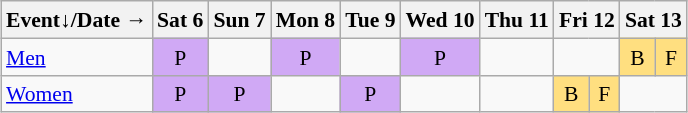<table class="wikitable" style="margin:0.5em auto; font-size:90%; line-height:1.25em;">
<tr style="text-align:center;">
<th>Event↓/Date →</th>
<th>Sat 6</th>
<th>Sun 7</th>
<th>Mon 8</th>
<th>Tue 9</th>
<th>Wed 10</th>
<th>Thu 11</th>
<th colspan=2>Fri 12</th>
<th colspan=2>Sat 13</th>
</tr>
<tr style="text-align:center;">
<td style="text-align:left;"><a href='#'>Men</a></td>
<td style="background-color:#D0A9F5;">P</td>
<td></td>
<td style="background-color:#D0A9F5;">P</td>
<td></td>
<td style="background-color:#D0A9F5;">P</td>
<td></td>
<td colspan=2></td>
<td style="background-color:#FFDF80;">B</td>
<td style="background-color:#FFDF80;">F</td>
</tr>
<tr style="text-align:center;">
<td style="text-align:left;"><a href='#'>Women</a></td>
<td style="background-color:#D0A9F5;">P</td>
<td style="background-color:#D0A9F5;">P</td>
<td></td>
<td style="background-color:#D0A9F5;">P</td>
<td></td>
<td></td>
<td style="background-color:#FFDF80;">B</td>
<td style="background-color:#FFDF80;">F</td>
<td colspan=2></td>
</tr>
</table>
